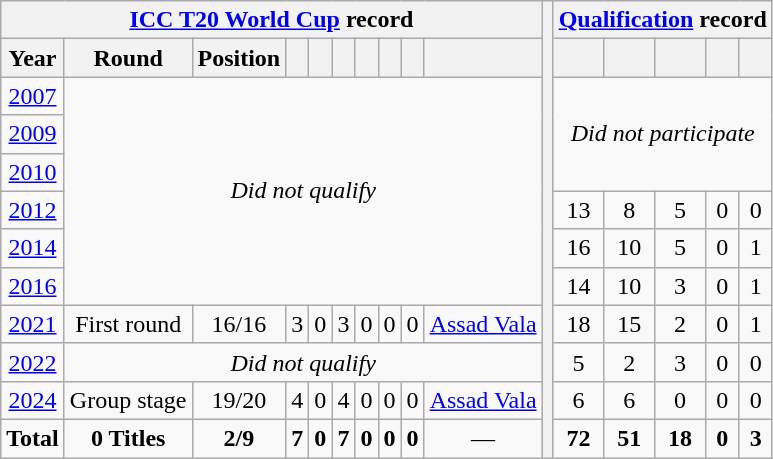<table class="wikitable" style="text-align: center;">
<tr>
<th colspan=10><a href='#'>ICC T20 World Cup</a> record</th>
<th rowspan="14"></th>
<th colspan=5><a href='#'>Qualification</a> record</th>
</tr>
<tr>
<th scope="col">Year</th>
<th scope="col">Round</th>
<th scope="col">Position</th>
<th scope="col"></th>
<th scope="col"></th>
<th scope="col"></th>
<th scope="col"></th>
<th scope="col"></th>
<th scope="col"></th>
<th scope="col"></th>
<th scope="col"></th>
<th scope="col"></th>
<th scope="col"></th>
<th scope="col"></th>
<th scope="col"></th>
</tr>
<tr>
<td> <a href='#'>2007</a></td>
<td colspan="9" rowspan="6"><em>Did not qualify</em></td>
<td rowspan="3" colspan="5"><em>Did not participate</em></td>
</tr>
<tr>
<td> <a href='#'>2009</a></td>
</tr>
<tr>
<td> <a href='#'>2010</a></td>
</tr>
<tr>
<td> <a href='#'>2012</a></td>
<td>13</td>
<td>8</td>
<td>5</td>
<td>0</td>
<td>0</td>
</tr>
<tr>
<td> <a href='#'>2014</a></td>
<td>16</td>
<td>10</td>
<td>5</td>
<td>0</td>
<td>1</td>
</tr>
<tr>
<td> <a href='#'>2016</a></td>
<td>14</td>
<td>10</td>
<td>3</td>
<td>0</td>
<td>1</td>
</tr>
<tr>
<td>  <a href='#'>2021</a></td>
<td>First round</td>
<td>16/16</td>
<td>3</td>
<td>0</td>
<td>3</td>
<td>0</td>
<td>0</td>
<td>0</td>
<td><a href='#'>Assad Vala</a></td>
<td>18</td>
<td>15</td>
<td>2</td>
<td>0</td>
<td>1</td>
</tr>
<tr>
<td> <a href='#'>2022</a></td>
<td colspan="9"><em>Did not qualify</em></td>
<td>5</td>
<td>2</td>
<td>3</td>
<td>0</td>
<td>0</td>
</tr>
<tr>
<td>  <a href='#'>2024</a></td>
<td>Group stage</td>
<td>19/20</td>
<td>4</td>
<td>0</td>
<td>4</td>
<td>0</td>
<td>0</td>
<td>0</td>
<td><a href='#'>Assad Vala</a></td>
<td>6</td>
<td>6</td>
<td>0</td>
<td>0</td>
<td>0</td>
</tr>
<tr>
<td><strong>Total</strong></td>
<td><strong>0 Titles</strong></td>
<td><strong>2/9</strong></td>
<td><strong>7</strong></td>
<td><strong>0</strong></td>
<td><strong>7</strong></td>
<td><strong>0</strong></td>
<td><strong>0</strong></td>
<td><strong>0</strong></td>
<td>—</td>
<td><strong>72</strong></td>
<td><strong>51</strong></td>
<td><strong>18</strong></td>
<td><strong>0</strong></td>
<td><strong>3</strong></td>
</tr>
</table>
